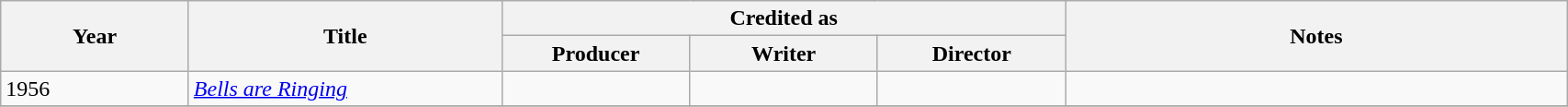<table class="wikitable sortable" width="90%">
<tr>
<th width="12%" rowspan="2" scope="col">Year</th>
<th width="20%" rowspan="2" scope="col">Title</th>
<th colspan="3" scope="col">Credited as</th>
<th rowspan="2" scope="col">Notes</th>
</tr>
<tr>
<th width="12%">Producer</th>
<th width="12%">Writer</th>
<th width="12%">Director</th>
</tr>
<tr>
<td align="left">1956</td>
<td><em><a href='#'>Bells are Ringing</a></em></td>
<td></td>
<td></td>
<td></td>
<td></td>
</tr>
<tr>
</tr>
</table>
